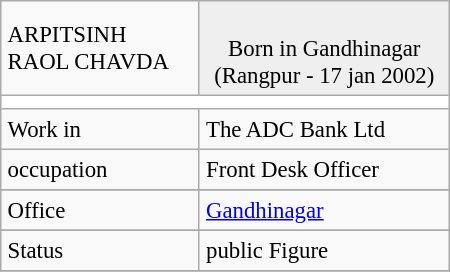<table border=1 align=right cellpadding=4 cellspacing=0 width=300 style="margin: 0 0 1em 1em; background: #f9f9f9; border: 1px #aaaaaa solid; border-collapse: collapse; font-size: 95%;">
<tr>
<td>ARPITSINH RAOL CHAVDA</td>
<td style="background:#efefef;" align="center" colspan="2"><br><table border="0" cellpadding="2" cellspacing="0">
</table>
Born in Gandhinagar (Rangpur - 17 jan 2002)</td>
</tr>
<tr>
<td align=center colspan=2 style="background: #ffffff;"></td>
</tr>
<tr>
<td>Work in</td>
<td>The ADC Bank Ltd</td>
</tr>
<tr>
<td>occupation</td>
<td>Front Desk Officer</td>
</tr>
<tr>
</tr>
<tr>
<td>Office</td>
<td><a href='#'>Gandhinagar</a></td>
</tr>
<tr>
</tr>
<tr>
<td>Status</td>
<td>public Figure</td>
</tr>
<tr>
</tr>
</table>
